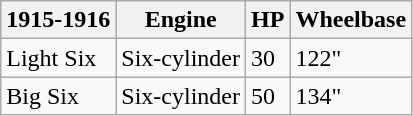<table class="wikitable">
<tr>
<th>1915-1916</th>
<th>Engine</th>
<th>HP</th>
<th>Wheelbase</th>
</tr>
<tr>
<td>Light Six</td>
<td>Six-cylinder</td>
<td>30</td>
<td>122"</td>
</tr>
<tr>
<td>Big Six</td>
<td>Six-cylinder</td>
<td>50</td>
<td>134"</td>
</tr>
</table>
